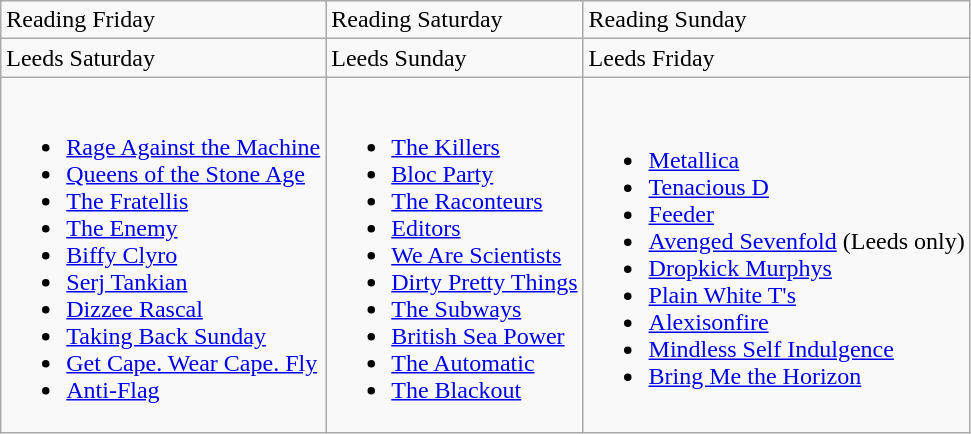<table class="wikitable">
<tr>
<td>Reading Friday</td>
<td>Reading Saturday</td>
<td>Reading Sunday</td>
</tr>
<tr>
<td>Leeds Saturday</td>
<td>Leeds Sunday</td>
<td>Leeds Friday</td>
</tr>
<tr>
<td><br><ul><li><a href='#'>Rage Against the Machine</a></li><li><a href='#'>Queens of the Stone Age</a></li><li><a href='#'>The Fratellis</a></li><li><a href='#'>The Enemy</a></li><li><a href='#'>Biffy Clyro</a></li><li><a href='#'>Serj Tankian</a></li><li><a href='#'>Dizzee Rascal</a></li><li><a href='#'>Taking Back Sunday</a></li><li><a href='#'>Get Cape. Wear Cape. Fly</a></li><li><a href='#'>Anti-Flag</a></li></ul></td>
<td><br><ul><li><a href='#'>The Killers</a></li><li><a href='#'>Bloc Party</a></li><li><a href='#'>The Raconteurs</a></li><li><a href='#'>Editors</a></li><li><a href='#'>We Are Scientists</a></li><li><a href='#'>Dirty Pretty Things</a></li><li><a href='#'>The Subways</a></li><li><a href='#'>British Sea Power</a></li><li><a href='#'>The Automatic</a></li><li><a href='#'>The Blackout</a></li></ul></td>
<td><br><ul><li><a href='#'>Metallica</a></li><li><a href='#'>Tenacious D</a></li><li><a href='#'>Feeder</a></li><li><a href='#'>Avenged Sevenfold</a> (Leeds only)</li><li><a href='#'>Dropkick Murphys</a></li><li><a href='#'>Plain White T's</a></li><li><a href='#'>Alexisonfire</a></li><li><a href='#'>Mindless Self Indulgence</a></li><li><a href='#'>Bring Me the Horizon</a></li></ul></td>
</tr>
</table>
